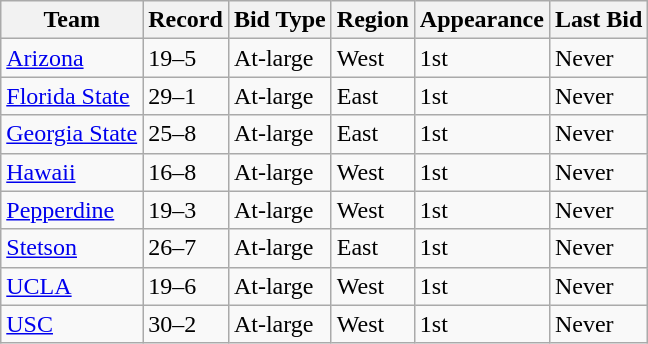<table class="wikitable sortable">
<tr>
<th>Team</th>
<th>Record</th>
<th>Bid Type</th>
<th>Region</th>
<th>Appearance</th>
<th>Last Bid</th>
</tr>
<tr>
<td><a href='#'>Arizona</a></td>
<td>19–5</td>
<td>At-large</td>
<td>West</td>
<td>1st</td>
<td>Never</td>
</tr>
<tr>
<td><a href='#'>Florida State</a></td>
<td>29–1</td>
<td>At-large</td>
<td>East</td>
<td>1st</td>
<td>Never</td>
</tr>
<tr>
<td><a href='#'>Georgia State</a></td>
<td>25–8</td>
<td>At-large</td>
<td>East</td>
<td>1st</td>
<td>Never</td>
</tr>
<tr>
<td><a href='#'>Hawaii</a></td>
<td>16–8</td>
<td>At-large</td>
<td>West</td>
<td>1st</td>
<td>Never</td>
</tr>
<tr>
<td><a href='#'>Pepperdine</a></td>
<td>19–3</td>
<td>At-large</td>
<td>West</td>
<td>1st</td>
<td>Never</td>
</tr>
<tr>
<td><a href='#'>Stetson</a></td>
<td>26–7</td>
<td>At-large</td>
<td>East</td>
<td>1st</td>
<td>Never</td>
</tr>
<tr>
<td><a href='#'>UCLA</a></td>
<td>19–6</td>
<td>At-large</td>
<td>West</td>
<td>1st</td>
<td>Never</td>
</tr>
<tr>
<td><a href='#'>USC</a></td>
<td>30–2</td>
<td>At-large</td>
<td>West</td>
<td>1st</td>
<td>Never</td>
</tr>
</table>
